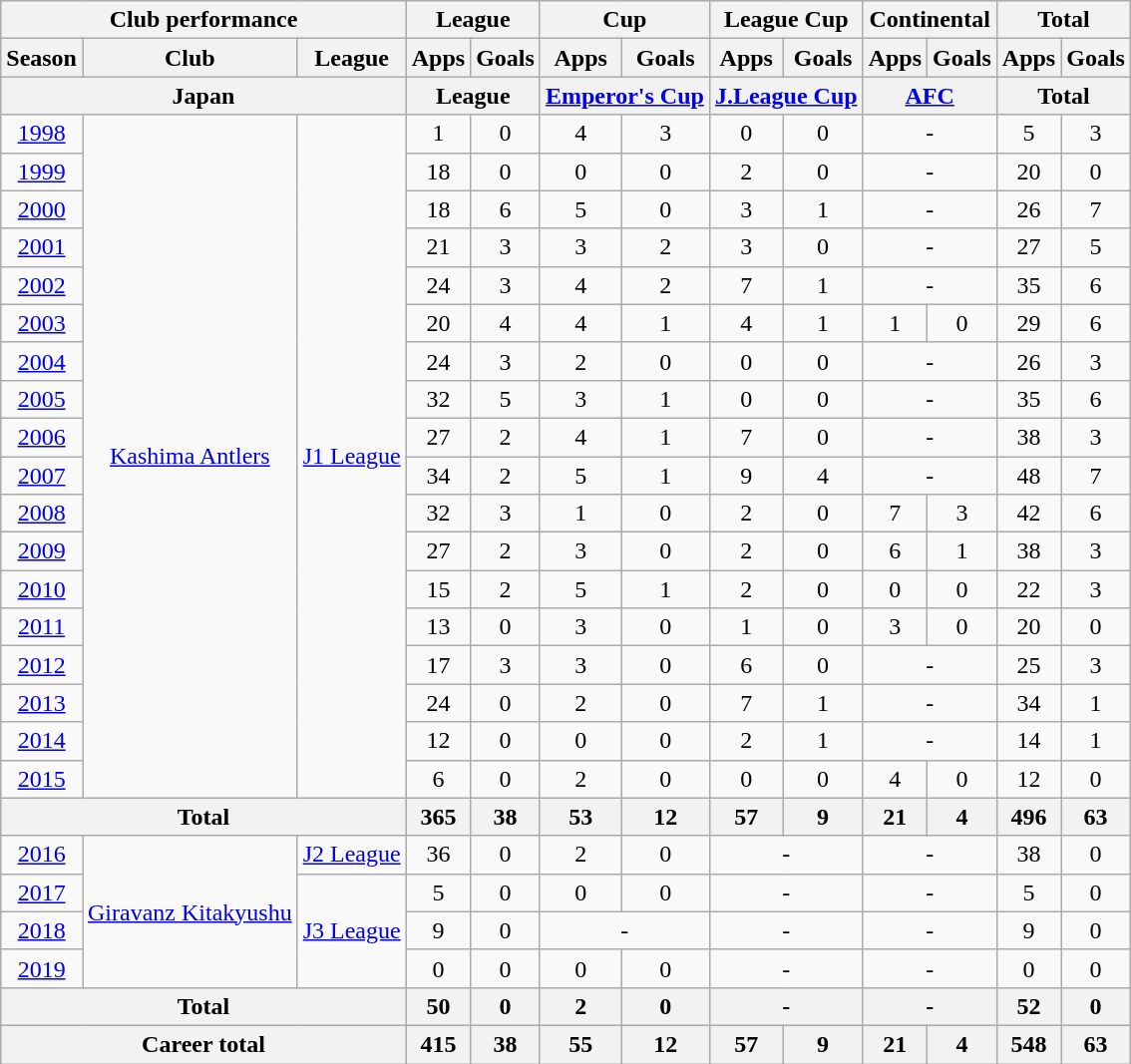<table class="wikitable" style="text-align:center">
<tr>
<th colspan=3>Club performance</th>
<th colspan=2>League</th>
<th colspan=2>Cup</th>
<th colspan=2>League Cup</th>
<th colspan=2>Continental</th>
<th colspan=2>Total</th>
</tr>
<tr>
<th>Season</th>
<th>Club</th>
<th>League</th>
<th>Apps</th>
<th>Goals</th>
<th>Apps</th>
<th>Goals</th>
<th>Apps</th>
<th>Goals</th>
<th>Apps</th>
<th>Goals</th>
<th>Apps</th>
<th>Goals</th>
</tr>
<tr>
<th colspan=3>Japan</th>
<th colspan=2>League</th>
<th colspan=2><a href='#'>Emperor's Cup</a></th>
<th colspan=2><a href='#'>J.League Cup</a></th>
<th colspan=2><a href='#'>AFC</a></th>
<th colspan=2>Total</th>
</tr>
<tr>
<td><a href='#'>1998</a></td>
<td rowspan="18"><a href='#'>Kashima Antlers</a></td>
<td rowspan="18"><a href='#'>J1 League</a></td>
<td>1</td>
<td>0</td>
<td>4</td>
<td>3</td>
<td>0</td>
<td>0</td>
<td colspan="2">-</td>
<td>5</td>
<td>3</td>
</tr>
<tr>
<td><a href='#'>1999</a></td>
<td>18</td>
<td>0</td>
<td>0</td>
<td>0</td>
<td>2</td>
<td>0</td>
<td colspan="2">-</td>
<td>20</td>
<td>0</td>
</tr>
<tr>
<td><a href='#'>2000</a></td>
<td>18</td>
<td>6</td>
<td>5</td>
<td>0</td>
<td>3</td>
<td>1</td>
<td colspan="2">-</td>
<td>26</td>
<td>7</td>
</tr>
<tr>
<td><a href='#'>2001</a></td>
<td>21</td>
<td>3</td>
<td>3</td>
<td>2</td>
<td>3</td>
<td>0</td>
<td colspan="2">-</td>
<td>27</td>
<td>5</td>
</tr>
<tr>
<td><a href='#'>2002</a></td>
<td>24</td>
<td>3</td>
<td>4</td>
<td>2</td>
<td>7</td>
<td>1</td>
<td colspan="2">-</td>
<td>35</td>
<td>6</td>
</tr>
<tr>
<td><a href='#'>2003</a></td>
<td>20</td>
<td>4</td>
<td>4</td>
<td>1</td>
<td>4</td>
<td>1</td>
<td>1</td>
<td>0</td>
<td>29</td>
<td>6</td>
</tr>
<tr>
<td><a href='#'>2004</a></td>
<td>24</td>
<td>3</td>
<td>2</td>
<td>0</td>
<td>0</td>
<td>0</td>
<td colspan="2">-</td>
<td>26</td>
<td>3</td>
</tr>
<tr>
<td><a href='#'>2005</a></td>
<td>32</td>
<td>5</td>
<td>3</td>
<td>1</td>
<td>0</td>
<td>0</td>
<td colspan="2">-</td>
<td>35</td>
<td>6</td>
</tr>
<tr>
<td><a href='#'>2006</a></td>
<td>27</td>
<td>2</td>
<td>4</td>
<td>1</td>
<td>7</td>
<td>0</td>
<td colspan="2">-</td>
<td>38</td>
<td>3</td>
</tr>
<tr>
<td><a href='#'>2007</a></td>
<td>34</td>
<td>2</td>
<td>5</td>
<td>1</td>
<td>9</td>
<td>4</td>
<td colspan="2">-</td>
<td>48</td>
<td>7</td>
</tr>
<tr>
<td><a href='#'>2008</a></td>
<td>32</td>
<td>3</td>
<td>1</td>
<td>0</td>
<td>2</td>
<td>0</td>
<td>7</td>
<td>3</td>
<td>42</td>
<td>6</td>
</tr>
<tr>
<td><a href='#'>2009</a></td>
<td>27</td>
<td>2</td>
<td>3</td>
<td>0</td>
<td>2</td>
<td>0</td>
<td>6</td>
<td>1</td>
<td>38</td>
<td>3</td>
</tr>
<tr>
<td><a href='#'>2010</a></td>
<td>15</td>
<td>2</td>
<td>5</td>
<td>1</td>
<td>2</td>
<td>0</td>
<td>0</td>
<td>0</td>
<td>22</td>
<td>3</td>
</tr>
<tr>
<td><a href='#'>2011</a></td>
<td>13</td>
<td>0</td>
<td>3</td>
<td>0</td>
<td>1</td>
<td>0</td>
<td>3</td>
<td>0</td>
<td>20</td>
<td>0</td>
</tr>
<tr>
<td><a href='#'>2012</a></td>
<td>17</td>
<td>3</td>
<td>3</td>
<td>0</td>
<td>6</td>
<td>0</td>
<td colspan="2">-</td>
<td>25</td>
<td>3</td>
</tr>
<tr>
<td><a href='#'>2013</a></td>
<td>24</td>
<td>0</td>
<td>2</td>
<td>0</td>
<td>7</td>
<td>1</td>
<td colspan="2">-</td>
<td>34</td>
<td>1</td>
</tr>
<tr>
<td><a href='#'>2014</a></td>
<td>12</td>
<td>0</td>
<td>0</td>
<td>0</td>
<td>2</td>
<td>1</td>
<td colspan="2">-</td>
<td>14</td>
<td>1</td>
</tr>
<tr>
<td><a href='#'>2015</a></td>
<td>6</td>
<td>0</td>
<td>2</td>
<td>0</td>
<td>0</td>
<td>0</td>
<td>4</td>
<td>0</td>
<td>12</td>
<td>0</td>
</tr>
<tr>
<th colspan="3">Total</th>
<th>365</th>
<th>38</th>
<th>53</th>
<th>12</th>
<th>57</th>
<th>9</th>
<th>21</th>
<th>4</th>
<th>496</th>
<th>63</th>
</tr>
<tr>
<td><a href='#'>2016</a></td>
<td rowspan="4"><a href='#'>Giravanz Kitakyushu</a></td>
<td><a href='#'>J2 League</a></td>
<td>36</td>
<td>0</td>
<td>2</td>
<td>0</td>
<td colspan="2">-</td>
<td colspan="2">-</td>
<td>38</td>
<td>0</td>
</tr>
<tr>
<td><a href='#'>2017</a></td>
<td rowspan="3"><a href='#'>J3 League</a></td>
<td>5</td>
<td>0</td>
<td>0</td>
<td>0</td>
<td colspan="2">-</td>
<td colspan="2">-</td>
<td>5</td>
<td>0</td>
</tr>
<tr>
<td><a href='#'>2018</a></td>
<td>9</td>
<td>0</td>
<td colspan="2">-</td>
<td colspan="2">-</td>
<td colspan="2">-</td>
<td>9</td>
<td>0</td>
</tr>
<tr>
<td><a href='#'>2019</a></td>
<td>0</td>
<td>0</td>
<td>0</td>
<td>0</td>
<td colspan="2">-</td>
<td colspan="2">-</td>
<td>0</td>
<td>0</td>
</tr>
<tr>
<th colspan="3">Total</th>
<th>50</th>
<th>0</th>
<th>2</th>
<th>0</th>
<th colspan="2">-</th>
<th colspan="2">-</th>
<th>52</th>
<th>0</th>
</tr>
<tr>
<th colspan=3>Career total</th>
<th>415</th>
<th>38</th>
<th>55</th>
<th>12</th>
<th>57</th>
<th>9</th>
<th>21</th>
<th>4</th>
<th>548</th>
<th>63</th>
</tr>
</table>
